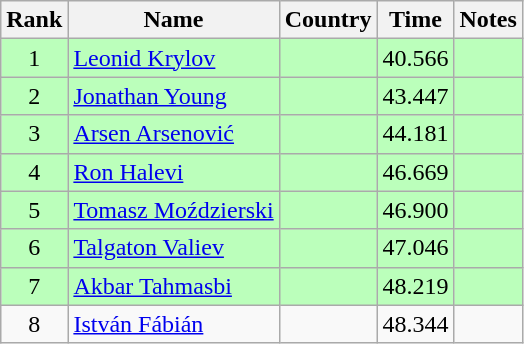<table class="wikitable" style="text-align:center">
<tr>
<th>Rank</th>
<th>Name</th>
<th>Country</th>
<th>Time</th>
<th>Notes</th>
</tr>
<tr bgcolor=bbffbb>
<td>1</td>
<td align="left"><a href='#'>Leonid Krylov</a></td>
<td align="left"></td>
<td>40.566</td>
<td></td>
</tr>
<tr bgcolor=bbffbb>
<td>2</td>
<td align="left"><a href='#'>Jonathan Young</a></td>
<td align="left"></td>
<td>43.447</td>
<td></td>
</tr>
<tr bgcolor=bbffbb>
<td>3</td>
<td align="left"><a href='#'>Arsen Arsenović</a></td>
<td align="left"></td>
<td>44.181</td>
<td></td>
</tr>
<tr bgcolor=bbffbb>
<td>4</td>
<td align="left"><a href='#'>Ron Halevi</a></td>
<td align="left"></td>
<td>46.669</td>
<td></td>
</tr>
<tr bgcolor=bbffbb>
<td>5</td>
<td align="left"><a href='#'>Tomasz Moździerski</a></td>
<td align="left"></td>
<td>46.900</td>
<td></td>
</tr>
<tr bgcolor=bbffbb>
<td>6</td>
<td align="left"><a href='#'>Talgaton Valiev</a></td>
<td align="left"></td>
<td>47.046</td>
<td></td>
</tr>
<tr bgcolor=bbffbb>
<td>7</td>
<td align="left"><a href='#'>Akbar Tahmasbi</a></td>
<td align="left"></td>
<td>48.219</td>
<td></td>
</tr>
<tr>
<td>8</td>
<td align="left"><a href='#'>István Fábián</a></td>
<td align="left"></td>
<td>48.344</td>
<td></td>
</tr>
</table>
